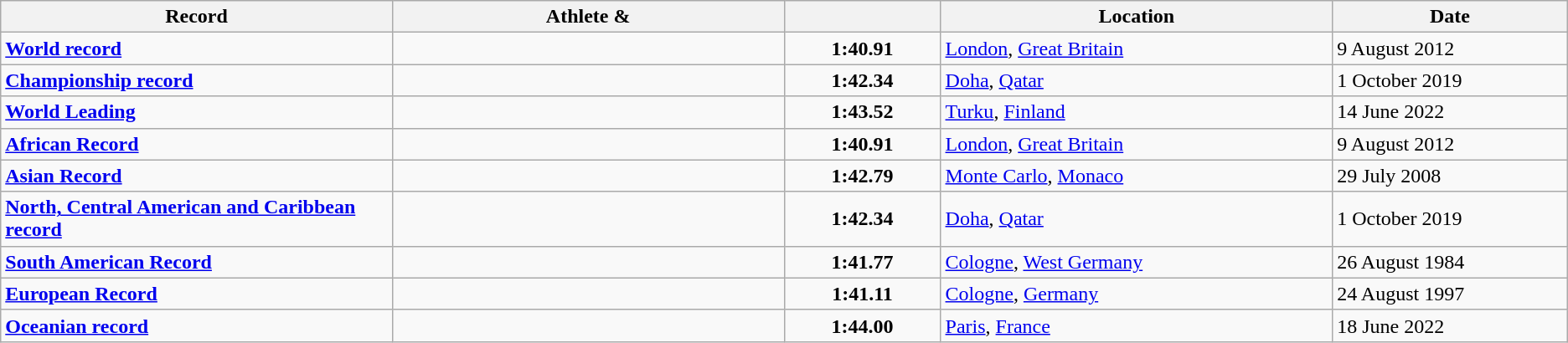<table class="wikitable">
<tr>
<th width=25% align=center>Record</th>
<th width=25% align=center>Athlete & </th>
<th width=10% align=center></th>
<th width=25% align=center>Location</th>
<th width=15% align=center>Date</th>
</tr>
<tr>
<td><strong><a href='#'>World record</a></strong></td>
<td></td>
<td align=center><strong>1:40.91</strong></td>
<td><a href='#'>London</a>, <a href='#'>Great Britain</a></td>
<td>9 August 2012</td>
</tr>
<tr>
<td><strong><a href='#'>Championship record</a></strong></td>
<td></td>
<td align=center><strong>1:42.34</strong></td>
<td><a href='#'>Doha</a>, <a href='#'>Qatar</a></td>
<td>1 October 2019</td>
</tr>
<tr>
<td><strong><a href='#'>World Leading</a></strong></td>
<td></td>
<td align=center><strong>1:43.52</strong></td>
<td><a href='#'>Turku</a>, <a href='#'>Finland</a></td>
<td>14 June 2022</td>
</tr>
<tr>
<td><strong><a href='#'>African Record</a></strong></td>
<td></td>
<td align=center><strong>1:40.91</strong></td>
<td><a href='#'>London</a>, <a href='#'>Great Britain</a></td>
<td>9 August 2012</td>
</tr>
<tr>
<td><strong><a href='#'>Asian Record</a></strong></td>
<td></td>
<td align=center><strong>1:42.79</strong></td>
<td><a href='#'>Monte Carlo</a>, <a href='#'>Monaco</a></td>
<td>29 July 2008</td>
</tr>
<tr>
<td><strong><a href='#'>North, Central American and Caribbean record</a></strong></td>
<td></td>
<td align=center><strong>1:42.34</strong></td>
<td><a href='#'>Doha</a>, <a href='#'>Qatar</a></td>
<td>1 October 2019</td>
</tr>
<tr>
<td><strong><a href='#'>South American Record</a></strong></td>
<td></td>
<td align=center><strong>1:41.77</strong></td>
<td><a href='#'>Cologne</a>, <a href='#'>West Germany</a></td>
<td>26 August 1984</td>
</tr>
<tr>
<td><strong><a href='#'>European Record</a></strong></td>
<td></td>
<td align=center><strong>1:41.11</strong></td>
<td><a href='#'>Cologne</a>, <a href='#'>Germany</a></td>
<td>24 August 1997</td>
</tr>
<tr>
<td><strong><a href='#'>Oceanian record</a></strong></td>
<td></td>
<td align=center><strong>1:44.00</strong></td>
<td><a href='#'>Paris</a>, <a href='#'>France</a></td>
<td>18 June 2022</td>
</tr>
</table>
